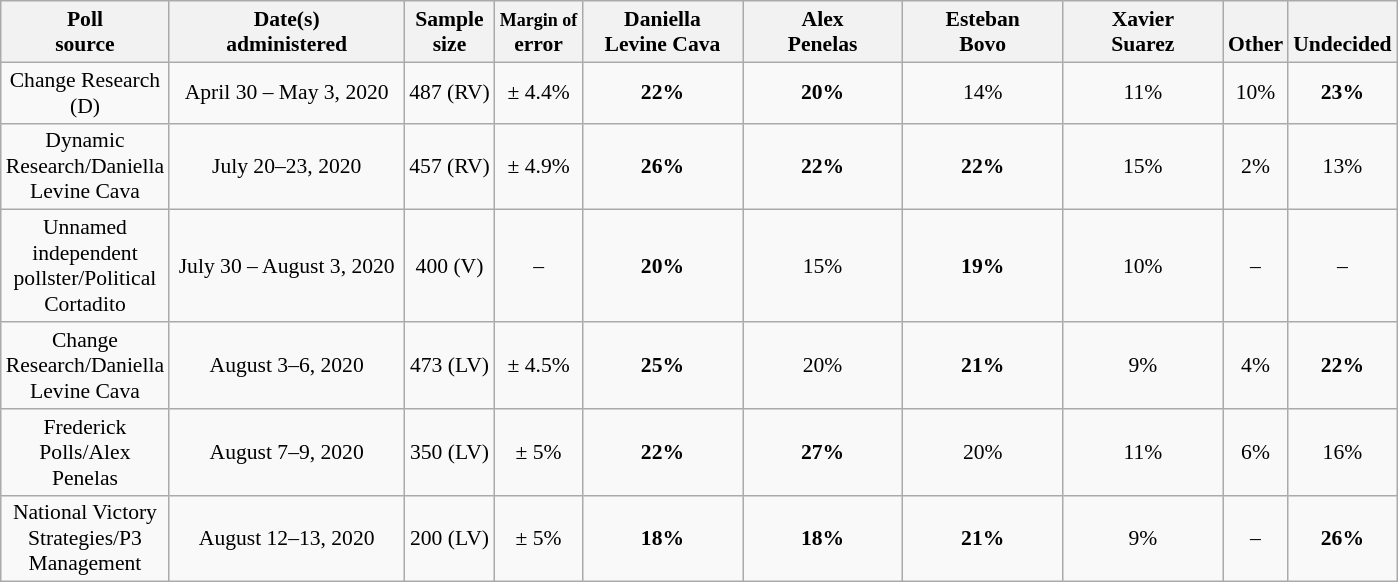<table class="wikitable" style="font-size:90%;text-align:center;">
<tr valign= bottom>
<th style="width:100px;">Poll<br>source</th>
<th style="width:150px;">Date(s)<br>administered</th>
<th class=small>Sample<br>size</th>
<th><small>Margin of</small><br>error</th>
<th style="width:100px;">Daniella<br>Levine Cava</th>
<th style="width:100px;">Alex<br>Penelas</th>
<th style="width:100px;">Esteban<br>Bovo</th>
<th style="width:100px;">Xavier<br>Suarez</th>
<th>Other</th>
<th>Undecided</th>
</tr>
<tr>
<td>Change Research (D)</td>
<td>April 30 – May 3, 2020</td>
<td>487 (RV)</td>
<td>± 4.4%</td>
<td><strong>22%</strong></td>
<td><strong>20%</strong></td>
<td>14%</td>
<td>11%</td>
<td>10%</td>
<td><strong>23%</strong></td>
</tr>
<tr>
<td>Dynamic Research/Daniella Levine Cava</td>
<td>July 20–23, 2020</td>
<td>457 (RV)</td>
<td>± 4.9%</td>
<td><strong>26%</strong></td>
<td><strong>22%</strong></td>
<td><strong>22%</strong></td>
<td>15%</td>
<td>2%</td>
<td>13%</td>
</tr>
<tr>
<td>Unnamed independent pollster/Political Cortadito</td>
<td>July 30 – August 3, 2020</td>
<td>400 (V)</td>
<td>–</td>
<td><strong>20%</strong></td>
<td>15%</td>
<td><strong>19%</strong></td>
<td>10%</td>
<td>–</td>
<td>–</td>
</tr>
<tr>
<td>Change Research/Daniella Levine Cava</td>
<td>August 3–6, 2020</td>
<td>473 (LV)</td>
<td>± 4.5%</td>
<td><strong>25%</strong></td>
<td>20%</td>
<td><strong>21%</strong></td>
<td>9%</td>
<td>4%</td>
<td><strong>22%</strong></td>
</tr>
<tr>
<td>Frederick Polls/Alex Penelas</td>
<td>August 7–9, 2020</td>
<td>350 (LV)</td>
<td>± 5%</td>
<td><strong>22%</strong></td>
<td><strong>27%</strong></td>
<td>20%</td>
<td>11%</td>
<td>6%</td>
<td>16%</td>
</tr>
<tr>
<td>National Victory Strategies/P3 Management</td>
<td>August 12–13, 2020</td>
<td>200 (LV)</td>
<td>± 5%</td>
<td><strong>18%</strong></td>
<td><strong>18%</strong></td>
<td><strong>21%</strong></td>
<td>9%</td>
<td>–</td>
<td><strong>26%</strong></td>
</tr>
</table>
